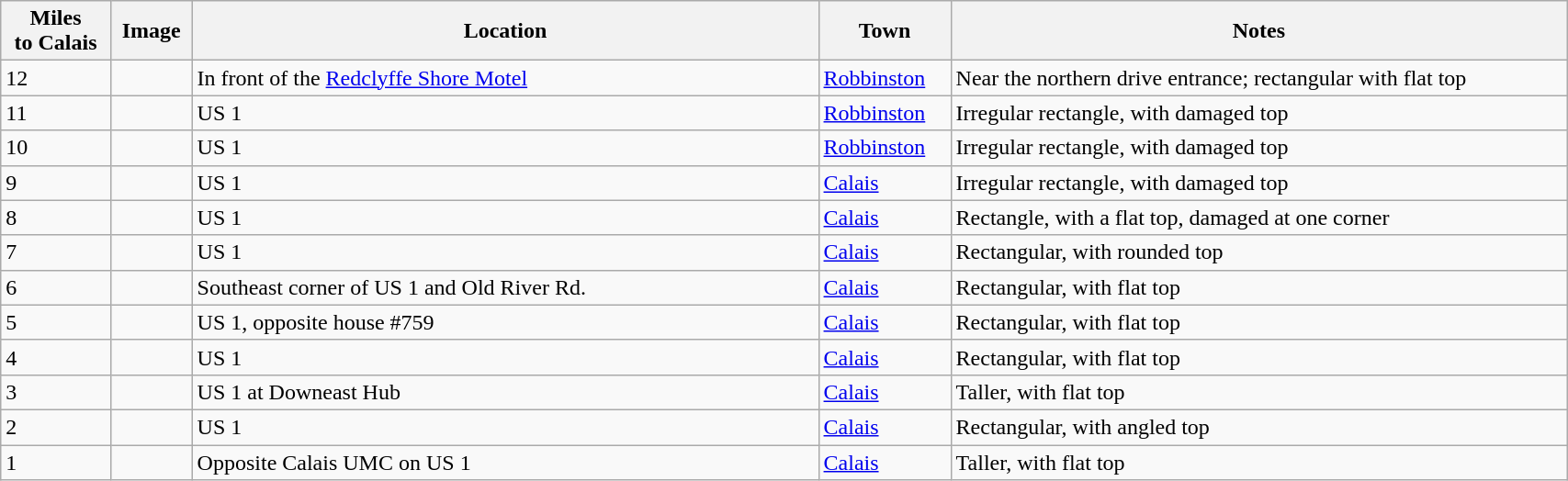<table class="wikitable sortable" width=90%>
<tr>
<th scope="col">Miles<br>to Calais</th>
<th scope="col" class="unsortable">Image</th>
<th scope="col" width=40%>Location</th>
<th scope="col">Town</th>
<th scope="col" class="unsortable">Notes</th>
</tr>
<tr>
<td>12</td>
<td></td>
<td>In front of the <a href='#'>Redclyffe Shore Motel</a><br></td>
<td><a href='#'>Robbinston</a></td>
<td>Near the northern drive entrance; rectangular with flat top</td>
</tr>
<tr>
<td>11</td>
<td></td>
<td>US 1<br></td>
<td><a href='#'>Robbinston</a></td>
<td>Irregular rectangle, with damaged top</td>
</tr>
<tr>
<td>10</td>
<td></td>
<td>US 1<br></td>
<td><a href='#'>Robbinston</a></td>
<td>Irregular rectangle, with damaged top</td>
</tr>
<tr>
<td>9</td>
<td></td>
<td>US 1<br></td>
<td><a href='#'>Calais</a></td>
<td>Irregular rectangle, with damaged top</td>
</tr>
<tr>
<td>8</td>
<td></td>
<td>US 1<br></td>
<td><a href='#'>Calais</a></td>
<td>Rectangle, with a flat top, damaged at one corner</td>
</tr>
<tr>
<td>7</td>
<td></td>
<td>US 1<br></td>
<td><a href='#'>Calais</a></td>
<td>Rectangular, with rounded top</td>
</tr>
<tr>
<td>6</td>
<td></td>
<td>Southeast corner of US 1 and Old River Rd.<br></td>
<td><a href='#'>Calais</a></td>
<td>Rectangular, with flat top</td>
</tr>
<tr>
<td>5</td>
<td></td>
<td>US 1, opposite house #759<br></td>
<td><a href='#'>Calais</a></td>
<td>Rectangular, with flat top</td>
</tr>
<tr>
<td>4</td>
<td></td>
<td>US 1<br></td>
<td><a href='#'>Calais</a></td>
<td>Rectangular, with flat top</td>
</tr>
<tr>
<td>3</td>
<td></td>
<td>US 1 at Downeast Hub<br></td>
<td><a href='#'>Calais</a></td>
<td>Taller, with flat top</td>
</tr>
<tr>
<td>2</td>
<td></td>
<td>US 1<br></td>
<td><a href='#'>Calais</a></td>
<td>Rectangular, with angled top</td>
</tr>
<tr>
<td>1</td>
<td></td>
<td>Opposite Calais UMC on US 1<br></td>
<td><a href='#'>Calais</a></td>
<td>Taller, with flat top</td>
</tr>
</table>
